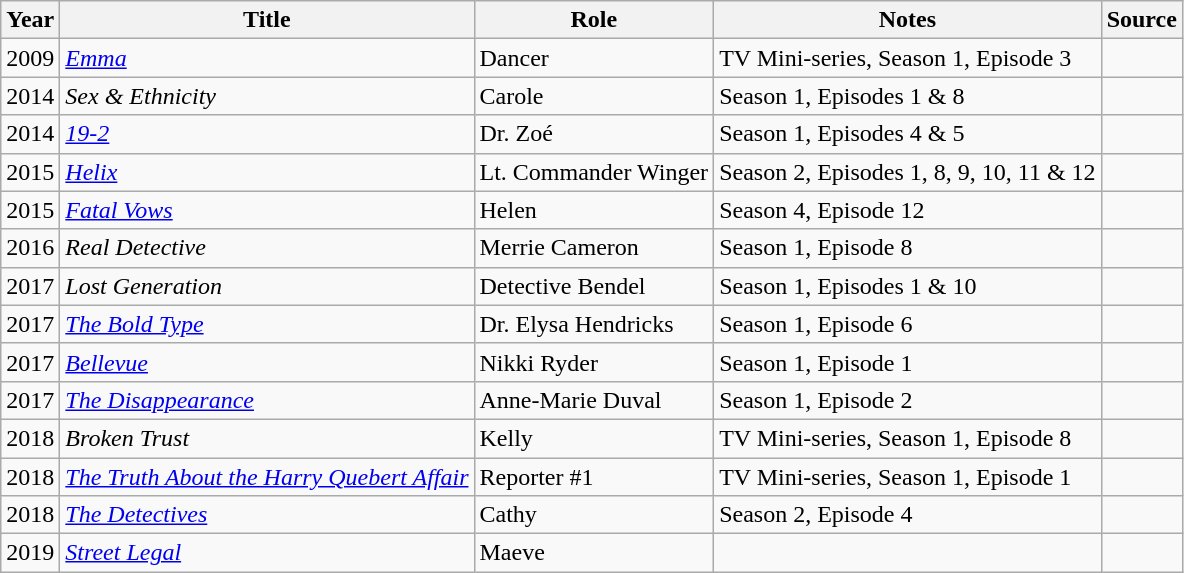<table class="wikitable sortable">
<tr>
<th>Year</th>
<th>Title</th>
<th>Role</th>
<th class="unsortable">Notes</th>
<th class="unsortable">Source</th>
</tr>
<tr>
<td>2009</td>
<td><em><a href='#'>Emma</a></em></td>
<td>Dancer</td>
<td>TV Mini-series, Season 1, Episode 3</td>
<td></td>
</tr>
<tr>
<td>2014</td>
<td><em>Sex & Ethnicity</em></td>
<td>Carole</td>
<td>Season 1, Episodes 1 & 8</td>
<td></td>
</tr>
<tr>
<td>2014</td>
<td><em><a href='#'>19-2</a></em></td>
<td>Dr. Zoé</td>
<td>Season 1, Episodes 4 & 5</td>
<td></td>
</tr>
<tr>
<td>2015</td>
<td><em><a href='#'>Helix</a></em></td>
<td>Lt. Commander Winger</td>
<td>Season 2, Episodes 1, 8, 9, 10, 11 & 12</td>
<td></td>
</tr>
<tr>
<td>2015</td>
<td><em><a href='#'>Fatal Vows</a></em></td>
<td>Helen</td>
<td>Season 4, Episode 12</td>
<td></td>
</tr>
<tr>
<td>2016</td>
<td><em>Real Detective</em></td>
<td>Merrie Cameron</td>
<td>Season 1, Episode 8</td>
<td></td>
</tr>
<tr>
<td>2017</td>
<td><em>Lost Generation</em></td>
<td>Detective Bendel</td>
<td>Season 1, Episodes 1 & 10</td>
<td></td>
</tr>
<tr>
<td>2017</td>
<td data-sort-value="Bold Type, The"><em><a href='#'>The Bold Type</a></em></td>
<td>Dr. Elysa Hendricks</td>
<td>Season 1, Episode 6</td>
<td></td>
</tr>
<tr>
<td>2017</td>
<td><em><a href='#'>Bellevue</a></em></td>
<td>Nikki Ryder</td>
<td>Season 1, Episode 1</td>
<td></td>
</tr>
<tr>
<td>2017</td>
<td data-sort-value="Disappearance, The"><em><a href='#'>The Disappearance</a></em></td>
<td>Anne-Marie Duval</td>
<td>Season 1, Episode 2</td>
<td></td>
</tr>
<tr>
<td>2018</td>
<td><em>Broken Trust</em></td>
<td>Kelly</td>
<td>TV Mini-series, Season 1, Episode 8</td>
<td></td>
</tr>
<tr>
<td>2018</td>
<td data-sort-value="Truth About the Harry Quebert Affair, The"><em><a href='#'>The Truth About the Harry Quebert Affair</a></em></td>
<td>Reporter #1</td>
<td>TV Mini-series, Season 1, Episode 1</td>
<td></td>
</tr>
<tr>
<td>2018</td>
<td data-sort-value="Detectives, The"><em><a href='#'>The Detectives</a></em></td>
<td>Cathy</td>
<td>Season 2, Episode 4</td>
<td></td>
</tr>
<tr>
<td>2019</td>
<td><em><a href='#'>Street Legal</a></em></td>
<td>Maeve</td>
<td></td>
<td></td>
</tr>
</table>
